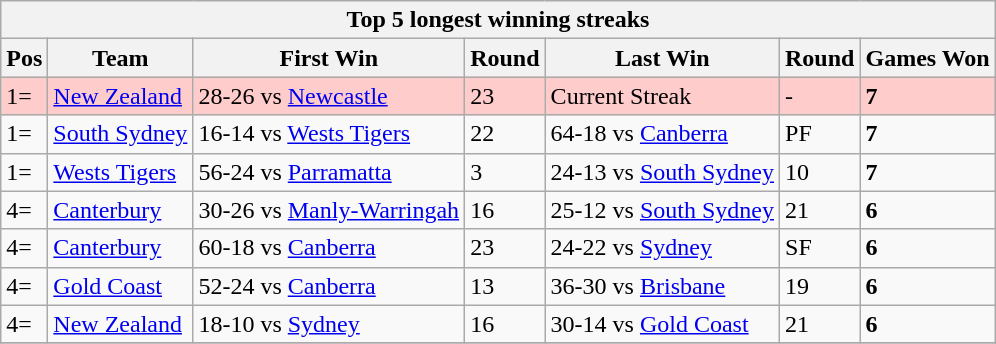<table class="wikitable">
<tr>
<th colspan=9>Top 5 longest winning streaks</th>
</tr>
<tr>
<th>Pos</th>
<th>Team</th>
<th>First Win</th>
<th>Round</th>
<th>Last Win</th>
<th>Round</th>
<th>Games Won</th>
</tr>
<tr bgcolor="#ffcccc">
<td>1=</td>
<td align="left"> <a href='#'>New Zealand</a></td>
<td>28-26 vs  <a href='#'>Newcastle</a></td>
<td>23</td>
<td>Current Streak</td>
<td>-</td>
<td><strong>7</strong></td>
</tr>
<tr>
<td>1=</td>
<td align="left"> <a href='#'>South Sydney</a></td>
<td>16-14 vs  <a href='#'>Wests Tigers</a></td>
<td>22</td>
<td>64-18 vs  <a href='#'>Canberra</a></td>
<td>PF</td>
<td><strong>7</strong></td>
</tr>
<tr>
<td>1=</td>
<td align="left"> <a href='#'>Wests Tigers</a></td>
<td>56-24 vs  <a href='#'>Parramatta</a></td>
<td>3</td>
<td>24-13 vs  <a href='#'>South Sydney</a></td>
<td>10</td>
<td><strong>7</strong></td>
</tr>
<tr>
<td>4=</td>
<td align="left"> <a href='#'>Canterbury</a></td>
<td>30-26 vs  <a href='#'>Manly-Warringah</a></td>
<td>16</td>
<td>25-12 vs  <a href='#'>South Sydney</a></td>
<td>21</td>
<td><strong>6</strong></td>
</tr>
<tr>
<td>4=</td>
<td align="left"> <a href='#'>Canterbury</a></td>
<td>60-18 vs  <a href='#'>Canberra</a></td>
<td>23</td>
<td>24-22 vs  <a href='#'>Sydney</a></td>
<td>SF</td>
<td><strong>6</strong></td>
</tr>
<tr>
<td>4=</td>
<td align="left"> <a href='#'>Gold Coast</a></td>
<td>52-24 vs  <a href='#'>Canberra</a></td>
<td>13</td>
<td>36-30 vs  <a href='#'>Brisbane</a></td>
<td>19</td>
<td><strong>6</strong></td>
</tr>
<tr>
<td>4=</td>
<td align="left"> <a href='#'>New Zealand</a></td>
<td>18-10 vs  <a href='#'>Sydney</a></td>
<td>16</td>
<td>30-14 vs <a href='#'>Gold Coast</a></td>
<td>21</td>
<td><strong>6</strong></td>
</tr>
<tr>
</tr>
</table>
